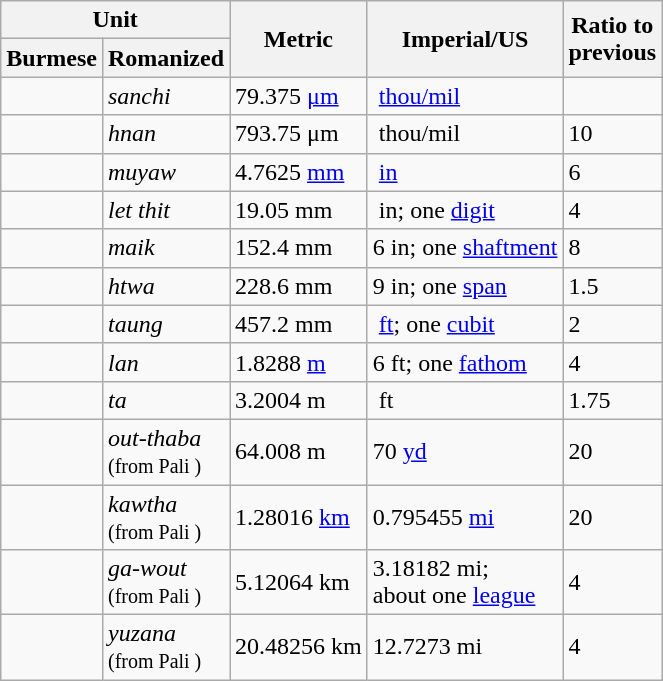<table class=wikitable>
<tr>
<th colspan="2">Unit</th>
<th rowspan=2>Metric</th>
<th rowspan=2>Imperial/US</th>
<th rowspan="2">Ratio to<br>previous</th>
</tr>
<tr>
<th>Burmese</th>
<th>Romanized</th>
</tr>
<tr>
<td></td>
<td><em>sanchi</em></td>
<td>79.375 <a href='#'>μm</a></td>
<td> <a href='#'>thou/mil</a></td>
<td></td>
</tr>
<tr>
<td></td>
<td><em>hnan</em></td>
<td>793.75 μm</td>
<td> thou/mil</td>
<td>10</td>
</tr>
<tr>
<td></td>
<td><em>muyaw</em></td>
<td>4.7625 <a href='#'>mm</a></td>
<td> <a href='#'>in</a></td>
<td>6</td>
</tr>
<tr>
<td></td>
<td><em>let thit</em></td>
<td>19.05 mm</td>
<td> in; one <a href='#'>digit</a></td>
<td>4</td>
</tr>
<tr>
<td></td>
<td><em>maik</em></td>
<td>152.4 mm</td>
<td>6 in; one <a href='#'>shaftment</a></td>
<td>8</td>
</tr>
<tr>
<td></td>
<td><em>htwa</em></td>
<td>228.6 mm</td>
<td>9 in; one <a href='#'>span</a></td>
<td>1.5</td>
</tr>
<tr>
<td></td>
<td><em>taung</em></td>
<td>457.2 mm</td>
<td> <a href='#'>ft</a>; one <a href='#'>cubit</a></td>
<td>2</td>
</tr>
<tr>
<td></td>
<td><em>lan</em></td>
<td>1.8288 <a href='#'>m</a></td>
<td>6 ft; one <a href='#'>fathom</a></td>
<td>4</td>
</tr>
<tr>
<td></td>
<td><em>ta</em></td>
<td>3.2004 m</td>
<td> ft</td>
<td>1.75</td>
</tr>
<tr>
<td></td>
<td><em>out-thaba</em><br><small>(from Pali )</small></td>
<td>64.008 m</td>
<td>70 <a href='#'>yd</a></td>
<td>20</td>
</tr>
<tr>
<td></td>
<td><em>kawtha</em><br><small>(from Pali )</small></td>
<td>1.28016 <a href='#'>km</a></td>
<td>0.795455 <a href='#'>mi</a></td>
<td>20</td>
</tr>
<tr>
<td></td>
<td><em>ga-wout</em><br><small>(from Pali )</small></td>
<td>5.12064 km</td>
<td>3.18182 mi; <br>about one <a href='#'>league</a></td>
<td>4</td>
</tr>
<tr>
<td></td>
<td><em>yuzana</em><br><small>(from Pali )</small></td>
<td>20.48256 km</td>
<td>12.7273 mi</td>
<td>4</td>
</tr>
</table>
